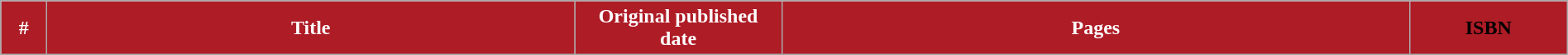<table class="wikitable" style="width:100%;">
<tr>
<th style="width:30px; background:#AE1C26; color:#fff;">#</th>
<th style="background:#AE1C26;color:#fff;">Title</th>
<th style="width:160px; background:#AE1C26; color:#fff;">Original published date</th>
<th style="background:#AE1C26;color:#fff;">Pages</th>
<th style="width:120px; background:#AE1C26;"><span>ISBN</span><br>



</th>
</tr>
</table>
